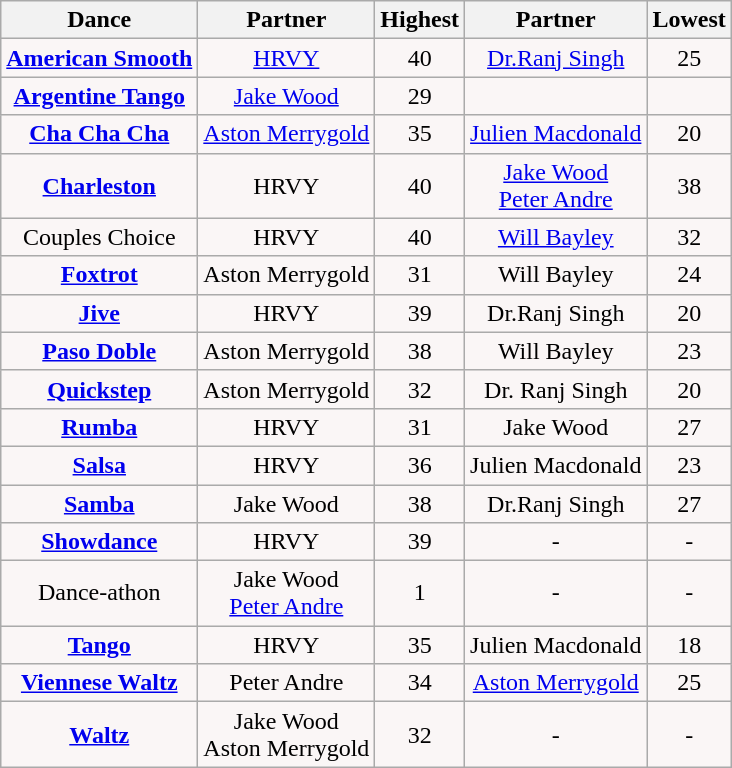<table class="wikitable sortable collapsed">
<tr style="text-align:Center; background:#cc;">
<th>Dance</th>
<th>Partner</th>
<th>Highest</th>
<th>Partner</th>
<th>Lowest</th>
</tr>
<tr style="text-align: center; background:#faf6f6;">
<td><strong><a href='#'>American Smooth</a></strong></td>
<td><a href='#'>HRVY</a></td>
<td>40</td>
<td><a href='#'>Dr.Ranj Singh</a></td>
<td>25</td>
</tr>
<tr style="text-align: center; background:#faf6f6;">
<td><strong><a href='#'>Argentine Tango</a></strong></td>
<td><a href='#'>Jake Wood</a></td>
<td>29</td>
<td></td>
<td></td>
</tr>
<tr style="text-align: center; background:#faf6f6;">
<td><strong><a href='#'>Cha Cha Cha</a></strong></td>
<td><a href='#'>Aston Merrygold</a></td>
<td>35</td>
<td><a href='#'>Julien Macdonald</a></td>
<td>20</td>
</tr>
<tr style="text-align: center; background:#faf6f6;">
<td><strong><a href='#'>Charleston</a></strong></td>
<td>HRVY</td>
<td>40</td>
<td><a href='#'>Jake Wood</a><br><a href='#'>Peter Andre</a></td>
<td>38</td>
</tr>
<tr style="text-align: center; background:#faf6f6;">
<td>Couples Choice</td>
<td>HRVY</td>
<td>40</td>
<td><a href='#'>Will Bayley</a></td>
<td>32</td>
</tr>
<tr style="text-align: center; background:#faf6f6;">
<td><strong><a href='#'>Foxtrot</a></strong></td>
<td>Aston Merrygold</td>
<td>31</td>
<td>Will Bayley</td>
<td>24</td>
</tr>
<tr style="text-align: center; background:#faf6f6;">
<td><strong><a href='#'>Jive</a></strong></td>
<td>HRVY</td>
<td>39</td>
<td>Dr.Ranj Singh</td>
<td>20</td>
</tr>
<tr style="text-align: center; background:#faf6f6;">
<td><strong><a href='#'>Paso Doble</a></strong></td>
<td>Aston Merrygold</td>
<td>38</td>
<td>Will Bayley</td>
<td>23</td>
</tr>
<tr style="text-align: center; background:#faf6f6;">
<td><strong><a href='#'>Quickstep</a></strong></td>
<td>Aston Merrygold</td>
<td>32</td>
<td>Dr. Ranj Singh</td>
<td>20</td>
</tr>
<tr style="text-align: center; background:#faf6f6;">
<td><strong><a href='#'>Rumba</a></strong></td>
<td>HRVY</td>
<td>31</td>
<td>Jake Wood</td>
<td>27</td>
</tr>
<tr style="text-align: center; background:#faf6f6;">
<td><strong><a href='#'>Salsa</a></strong></td>
<td>HRVY</td>
<td>36</td>
<td>Julien Macdonald</td>
<td>23</td>
</tr>
<tr style="text-align: center; background:#faf6f6;">
<td><strong><a href='#'>Samba</a></strong></td>
<td>Jake Wood</td>
<td>38</td>
<td>Dr.Ranj Singh</td>
<td>27</td>
</tr>
<tr style="text-align: center; background:#faf6f6;">
<td><strong><a href='#'>Showdance</a></strong></td>
<td>HRVY</td>
<td>39</td>
<td>-</td>
<td>-</td>
</tr>
<tr style="text-align: center; background:#faf6f6;">
<td>Dance-athon</td>
<td>Jake Wood<br><a href='#'>Peter Andre</a></td>
<td>1</td>
<td>-</td>
<td>-</td>
</tr>
<tr style="text-align: center; background:#faf6f6;">
<td><strong><a href='#'>Tango</a></strong></td>
<td>HRVY</td>
<td>35</td>
<td>Julien Macdonald</td>
<td>18</td>
</tr>
<tr style="text-align: center; background:#faf6f6;">
<td><strong><a href='#'>Viennese Waltz</a></strong></td>
<td>Peter Andre</td>
<td>34</td>
<td><a href='#'>Aston Merrygold</a></td>
<td>25</td>
</tr>
<tr style="text-align: center; background:#faf6f6;">
<td><strong><a href='#'>Waltz</a></strong></td>
<td>Jake Wood<br>Aston Merrygold</td>
<td>32</td>
<td>-</td>
<td>-</td>
</tr>
</table>
